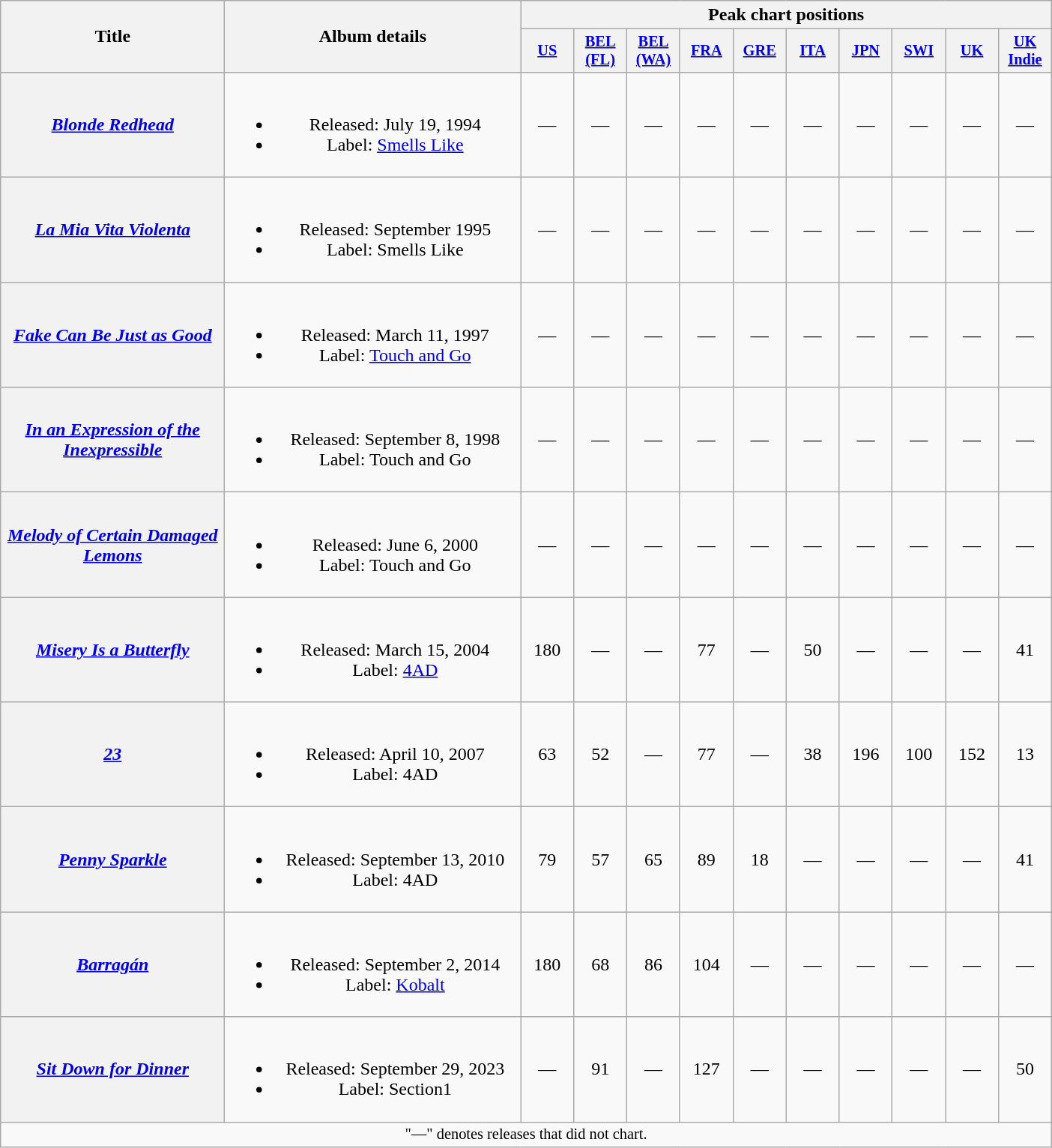<table class="wikitable plainrowheaders" style="text-align:center;">
<tr>
<th scope="col" rowspan="2" style="width:12em;">Title</th>
<th scope="col" rowspan="2" style="width:16em;">Album details</th>
<th scope="col" colspan="10">Peak chart positions</th>
</tr>
<tr>
<th style="width:3em;font-size:85%"><a href='#'>US</a><br></th>
<th style="width:3em;font-size:85%"><a href='#'>BEL<br>(FL)</a><br></th>
<th style="width:3em;font-size:85%"><a href='#'>BEL<br>(WA)</a><br></th>
<th style="width:3em;font-size:85%"><a href='#'>FRA</a><br></th>
<th style="width:3em;font-size:85%"><a href='#'>GRE</a><br></th>
<th style="width:3em;font-size:85%"><a href='#'>ITA</a><br></th>
<th style="width:3em;font-size:85%"><a href='#'>JPN</a><br></th>
<th style="width:3em;font-size:85%"><a href='#'>SWI</a><br></th>
<th style="width:3em;font-size:85%"><a href='#'>UK</a><br></th>
<th style="width:3em;font-size:85%"><a href='#'>UK<br>Indie</a><br></th>
</tr>
<tr>
<th scope="row"><em><a href='#'>Blonde Redhead</a></em></th>
<td><br><ul><li>Released: July 19, 1994</li><li>Label: <a href='#'>Smells Like</a></li></ul></td>
<td>—</td>
<td>—</td>
<td>—</td>
<td>—</td>
<td>—</td>
<td>—</td>
<td>—</td>
<td>—</td>
<td>—</td>
<td>—</td>
</tr>
<tr>
<th scope="row"><em><a href='#'>La Mia Vita Violenta</a></em></th>
<td><br><ul><li>Released: September 1995</li><li>Label: Smells Like</li></ul></td>
<td>—</td>
<td>—</td>
<td>—</td>
<td>—</td>
<td>—</td>
<td>—</td>
<td>—</td>
<td>—</td>
<td>—</td>
<td>—</td>
</tr>
<tr>
<th scope="row"><em><a href='#'>Fake Can Be Just as Good</a></em></th>
<td><br><ul><li>Released: March 11, 1997</li><li>Label: <a href='#'>Touch and Go</a></li></ul></td>
<td>—</td>
<td>—</td>
<td>—</td>
<td>—</td>
<td>—</td>
<td>—</td>
<td>—</td>
<td>—</td>
<td>—</td>
<td>—</td>
</tr>
<tr>
<th scope="row"><em><a href='#'>In an Expression of the Inexpressible</a></em></th>
<td><br><ul><li>Released: September 8, 1998</li><li>Label: Touch and Go</li></ul></td>
<td>—</td>
<td>—</td>
<td>—</td>
<td>—</td>
<td>—</td>
<td>—</td>
<td>—</td>
<td>—</td>
<td>—</td>
<td>—</td>
</tr>
<tr>
<th scope="row"><em><a href='#'>Melody of Certain Damaged Lemons</a></em></th>
<td><br><ul><li>Released: June 6, 2000</li><li>Label: Touch and Go</li></ul></td>
<td>—</td>
<td>—</td>
<td>—</td>
<td>—</td>
<td>—</td>
<td>—</td>
<td>—</td>
<td>—</td>
<td>—</td>
<td>—</td>
</tr>
<tr>
<th scope="row"><em><a href='#'>Misery Is a Butterfly</a></em></th>
<td><br><ul><li>Released: March 15, 2004</li><li>Label: <a href='#'>4AD</a></li></ul></td>
<td>180</td>
<td>—</td>
<td>—</td>
<td>77</td>
<td>—</td>
<td>50</td>
<td>—</td>
<td>—</td>
<td>—</td>
<td>41</td>
</tr>
<tr>
<th scope="row"><em><a href='#'>23</a></em></th>
<td><br><ul><li>Released: April 10, 2007</li><li>Label: 4AD</li></ul></td>
<td>63</td>
<td>52</td>
<td>—</td>
<td>77</td>
<td>—</td>
<td>38</td>
<td>196</td>
<td>100</td>
<td>152</td>
<td>13</td>
</tr>
<tr>
<th scope="row"><em><a href='#'>Penny Sparkle</a></em></th>
<td><br><ul><li>Released: September 13, 2010</li><li>Label: 4AD</li></ul></td>
<td>79</td>
<td>57</td>
<td>65</td>
<td>89</td>
<td>18</td>
<td>—</td>
<td>—</td>
<td>—</td>
<td>—</td>
<td>41</td>
</tr>
<tr>
<th scope="row"><em><a href='#'>Barragán</a></em></th>
<td><br><ul><li>Released: September 2, 2014</li><li>Label: <a href='#'>Kobalt</a></li></ul></td>
<td>180</td>
<td>68</td>
<td>86</td>
<td>104</td>
<td>—</td>
<td>—</td>
<td>—</td>
<td>—</td>
<td>—</td>
<td>—</td>
</tr>
<tr>
<th scope="row"><em><a href='#'>Sit Down for Dinner</a></em></th>
<td><br><ul><li>Released: September 29, 2023</li><li>Label: Section1</li></ul></td>
<td>—</td>
<td>91</td>
<td>—</td>
<td>127</td>
<td>—</td>
<td>—</td>
<td>—</td>
<td>—</td>
<td>—</td>
<td>50</td>
</tr>
<tr>
<td colspan="14" style="text-align:center; font-size:85%">"—" denotes releases that did not chart.</td>
</tr>
</table>
